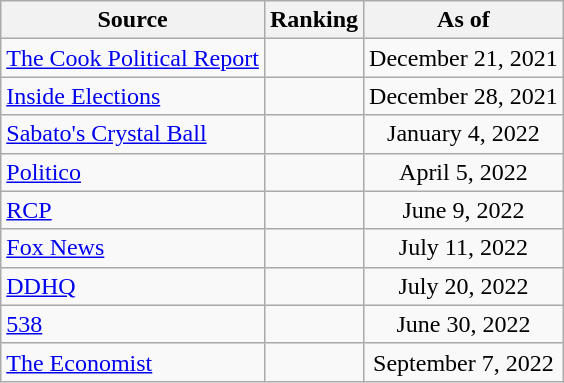<table class="wikitable" style="text-align:center">
<tr>
<th>Source</th>
<th>Ranking</th>
<th>As of</th>
</tr>
<tr>
<td align=left><a href='#'>The Cook Political Report</a></td>
<td></td>
<td>December 21, 2021</td>
</tr>
<tr>
<td align=left><a href='#'>Inside Elections</a></td>
<td></td>
<td>December 28, 2021</td>
</tr>
<tr>
<td align=left><a href='#'>Sabato's Crystal Ball</a></td>
<td></td>
<td>January 4, 2022</td>
</tr>
<tr>
<td align=left><a href='#'>Politico</a></td>
<td></td>
<td>April 5, 2022</td>
</tr>
<tr>
<td align="left"><a href='#'>RCP</a></td>
<td></td>
<td>June 9, 2022</td>
</tr>
<tr>
<td align=left><a href='#'>Fox News</a></td>
<td></td>
<td>July 11, 2022</td>
</tr>
<tr>
<td align="left"><a href='#'>DDHQ</a></td>
<td></td>
<td>July 20, 2022</td>
</tr>
<tr>
<td align="left"><a href='#'>538</a></td>
<td></td>
<td>June 30, 2022</td>
</tr>
<tr>
<td align="left"><a href='#'>The Economist</a></td>
<td></td>
<td>September 7, 2022</td>
</tr>
</table>
